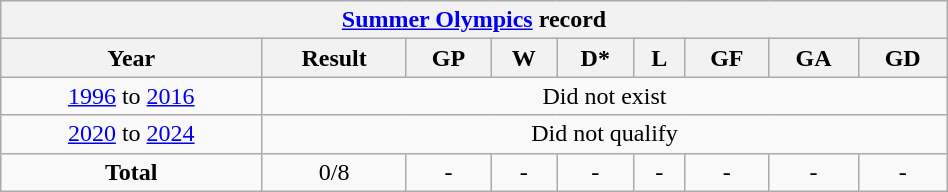<table class="wikitable" style="text-align: center; width:50%;">
<tr>
<th colspan=10><a href='#'>Summer Olympics</a> record</th>
</tr>
<tr>
<th>Year</th>
<th>Result</th>
<th>GP</th>
<th>W</th>
<th>D*</th>
<th>L</th>
<th>GF</th>
<th>GA</th>
<th>GD</th>
</tr>
<tr>
<td> <a href='#'>1996</a> to  <a href='#'>2016</a></td>
<td colspan=8>Did not exist</td>
</tr>
<tr>
<td> <a href='#'>2020</a> to  <a href='#'>2024</a></td>
<td colspan=8>Did not qualify</td>
</tr>
<tr>
<td><strong>Total</strong></td>
<td>0/8</td>
<td>-</td>
<td>-</td>
<td>-</td>
<td>-</td>
<td>-</td>
<td>-</td>
<td>-</td>
</tr>
</table>
